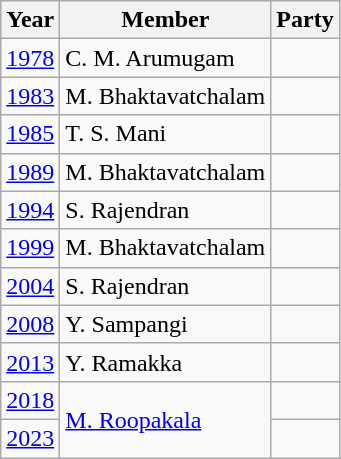<table class="wikitable sortable">
<tr>
<th>Year</th>
<th>Member</th>
<th colspan="2">Party</th>
</tr>
<tr>
<td><a href='#'>1978</a></td>
<td>C. M. Arumugam</td>
<td></td>
</tr>
<tr>
<td><a href='#'>1983</a></td>
<td>M. Bhaktavatchalam</td>
<td></td>
</tr>
<tr>
<td><a href='#'>1985</a></td>
<td>T. S. Mani</td>
<td></td>
</tr>
<tr>
<td><a href='#'>1989</a></td>
<td>M. Bhaktavatchalam</td>
<td></td>
</tr>
<tr>
<td><a href='#'>1994</a></td>
<td>S. Rajendran</td>
<td></td>
</tr>
<tr>
<td><a href='#'>1999</a></td>
<td>M. Bhaktavatchalam</td>
<td></td>
</tr>
<tr>
<td><a href='#'>2004</a></td>
<td>S. Rajendran</td>
<td></td>
</tr>
<tr>
<td><a href='#'>2008</a></td>
<td>Y. Sampangi</td>
<td></td>
</tr>
<tr>
<td><a href='#'>2013</a></td>
<td>Y. Ramakka</td>
</tr>
<tr>
<td><a href='#'>2018</a></td>
<td rowspan=2><a href='#'>M. Roopakala</a></td>
<td></td>
</tr>
<tr>
<td><a href='#'>2023</a></td>
</tr>
</table>
